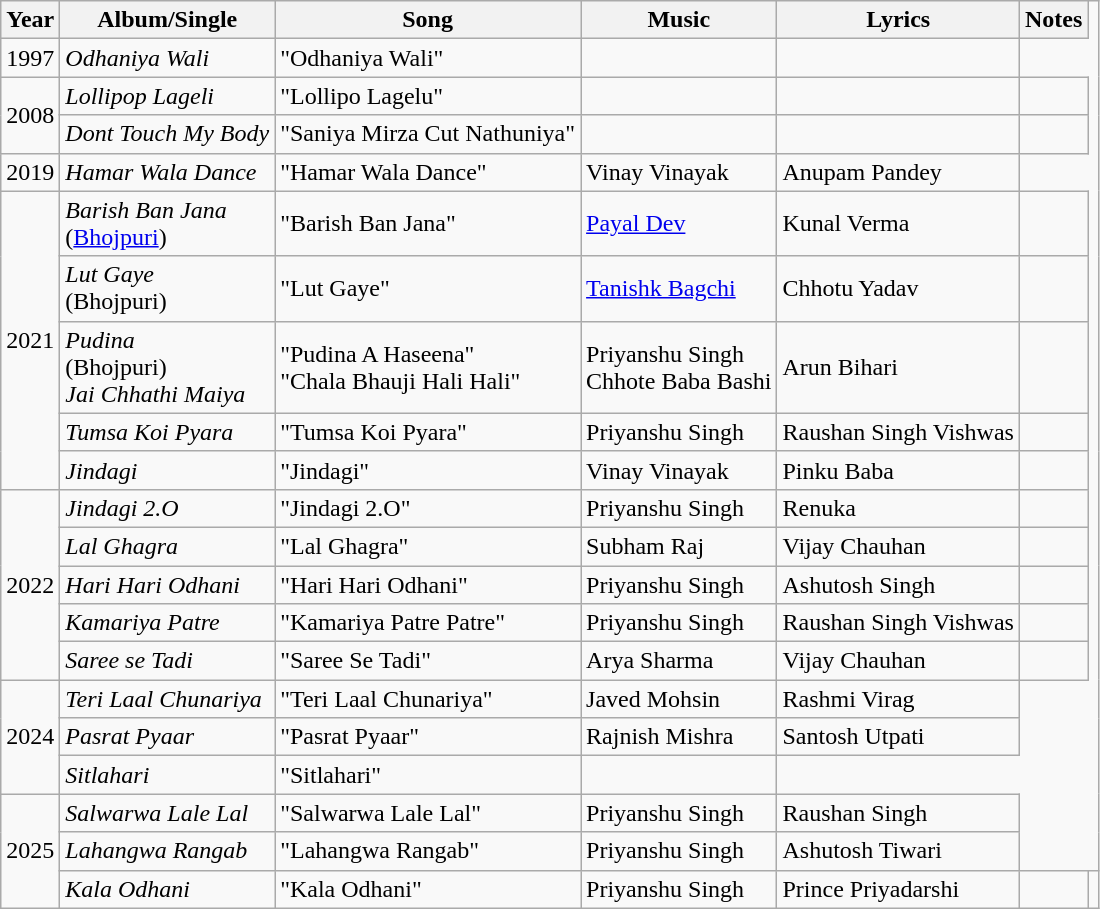<table class="wikitable sortable">
<tr>
<th>Year</th>
<th>Album/Single</th>
<th>Song</th>
<th>Music</th>
<th>Lyrics</th>
<th>Notes</th>
</tr>
<tr>
<td>1997</td>
<td><em>Odhaniya Wali</em></td>
<td>"Odhaniya Wali"</td>
<td></td>
<td></td>
</tr>
<tr>
<td rowspan="2">2008</td>
<td><em>Lollipop Lageli</em></td>
<td>"Lollipo Lagelu"</td>
<td></td>
<td></td>
<td></td>
</tr>
<tr>
<td><em>Dont Touch My Body</em></td>
<td>"Saniya Mirza Cut Nathuniya"</td>
<td></td>
<td></td>
<td></td>
</tr>
<tr>
<td>2019</td>
<td><em>Hamar Wala Dance</em></td>
<td>"Hamar Wala Dance"</td>
<td>Vinay Vinayak</td>
<td>Anupam Pandey</td>
</tr>
<tr>
<td rowspan="5">2021</td>
<td><em>Barish Ban Jana</em><br>(<a href='#'>Bhojpuri</a>)</td>
<td>"Barish Ban Jana"</td>
<td><a href='#'>Payal Dev</a></td>
<td>Kunal Verma</td>
<td></td>
</tr>
<tr>
<td><em>Lut Gaye</em><br>(Bhojpuri)</td>
<td>"Lut Gaye"</td>
<td><a href='#'>Tanishk Bagchi</a></td>
<td>Chhotu Yadav</td>
<td></td>
</tr>
<tr>
<td><em>Pudina</em><br>(Bhojpuri)<br><em>Jai Chhathi Maiya</em></td>
<td>"Pudina A Haseena"<br>"Chala Bhauji Hali Hali"</td>
<td>Priyanshu Singh<br>Chhote Baba Bashi</td>
<td>Arun Bihari</td>
<td></td>
</tr>
<tr>
<td><em>Tumsa Koi Pyara</em></td>
<td>"Tumsa Koi Pyara"</td>
<td>Priyanshu Singh</td>
<td>Raushan Singh Vishwas</td>
<td></td>
</tr>
<tr>
<td><em>Jindagi</em></td>
<td>"Jindagi"</td>
<td>Vinay Vinayak</td>
<td>Pinku Baba</td>
<td></td>
</tr>
<tr>
<td rowspan="5">2022</td>
<td><em>Jindagi 2.O</em></td>
<td>"Jindagi 2.O"</td>
<td>Priyanshu Singh</td>
<td>Renuka</td>
<td></td>
</tr>
<tr>
<td><em>Lal Ghagra</em></td>
<td>"Lal Ghagra"</td>
<td>Subham Raj</td>
<td>Vijay Chauhan</td>
<td></td>
</tr>
<tr>
<td><em>Hari Hari Odhani</em></td>
<td>"Hari Hari Odhani"</td>
<td>Priyanshu Singh</td>
<td>Ashutosh Singh</td>
<td></td>
</tr>
<tr>
<td><em>Kamariya Patre</em></td>
<td>"Kamariya Patre Patre"</td>
<td>Priyanshu Singh</td>
<td>Raushan Singh Vishwas</td>
<td></td>
</tr>
<tr>
<td><em>Saree se Tadi</em></td>
<td>"Saree Se Tadi"</td>
<td>Arya Sharma</td>
<td>Vijay Chauhan</td>
<td></td>
</tr>
<tr>
<td rowspan="3">2024</td>
<td><em>Teri Laal Chunariya</em></td>
<td>"Teri Laal Chunariya"</td>
<td>Javed Mohsin</td>
<td>Rashmi Virag</td>
</tr>
<tr>
<td><em>Pasrat Pyaar</em></td>
<td>"Pasrat Pyaar"</td>
<td>Rajnish Mishra</td>
<td>Santosh Utpati</td>
</tr>
<tr>
<td><em>Sitlahari</em></td>
<td>"Sitlahari"</td>
<td></td>
</tr>
<tr>
<td rowspan="3">2025</td>
<td><em>Salwarwa Lale Lal</em></td>
<td>"Salwarwa Lale Lal"</td>
<td>Priyanshu Singh</td>
<td>Raushan Singh</td>
</tr>
<tr>
<td><em>Lahangwa Rangab</em></td>
<td>"Lahangwa Rangab"</td>
<td>Priyanshu Singh</td>
<td>Ashutosh Tiwari</td>
</tr>
<tr>
<td><em>Kala Odhani</em></td>
<td>"Kala Odhani"</td>
<td>Priyanshu Singh</td>
<td>Prince Priyadarshi</td>
<td></td>
<td></td>
</tr>
</table>
